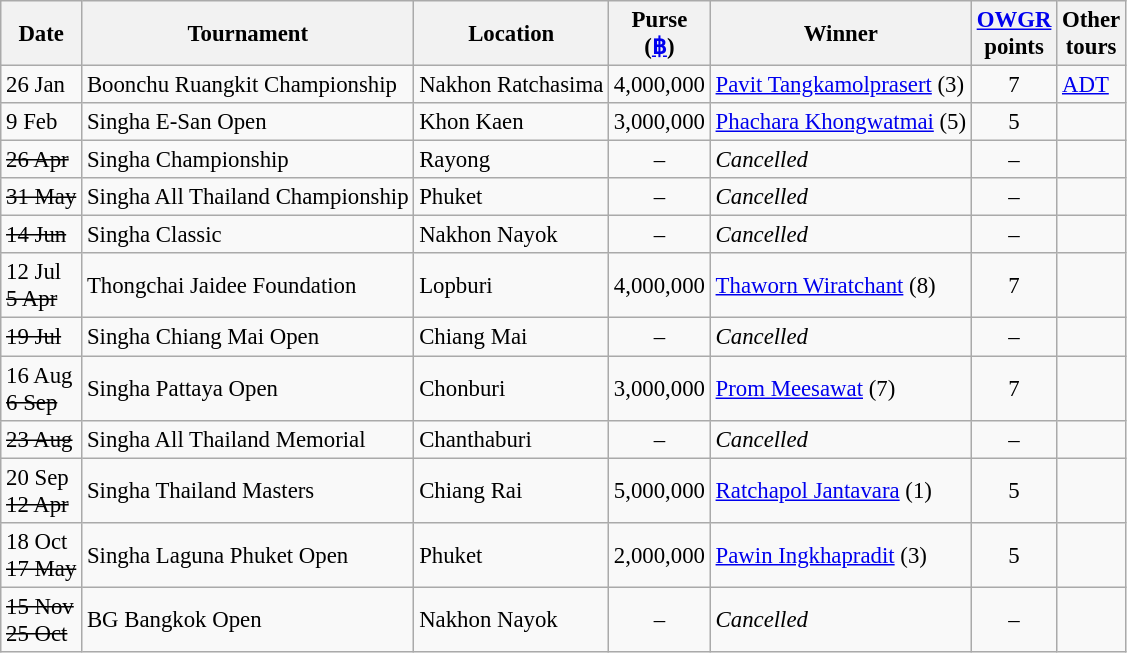<table class="wikitable" style="font-size:95%">
<tr>
<th>Date</th>
<th>Tournament</th>
<th>Location</th>
<th>Purse<br>(<a href='#'>฿</a>)</th>
<th>Winner</th>
<th><a href='#'>OWGR</a><br>points</th>
<th>Other<br>tours</th>
</tr>
<tr>
<td>26 Jan</td>
<td>Boonchu Ruangkit Championship</td>
<td>Nakhon Ratchasima</td>
<td align=right>4,000,000</td>
<td> <a href='#'>Pavit Tangkamolprasert</a> (3)</td>
<td align=center>7</td>
<td><a href='#'>ADT</a></td>
</tr>
<tr>
<td>9 Feb</td>
<td>Singha E-San Open</td>
<td>Khon Kaen</td>
<td align=right>3,000,000</td>
<td> <a href='#'>Phachara Khongwatmai</a> (5)</td>
<td align=center>5</td>
<td></td>
</tr>
<tr>
<td><s>26 Apr</s></td>
<td>Singha Championship</td>
<td>Rayong</td>
<td align=center>–</td>
<td><em>Cancelled</em></td>
<td align=center>–</td>
<td></td>
</tr>
<tr>
<td><s>31 May</s></td>
<td>Singha All Thailand Championship</td>
<td>Phuket</td>
<td align=center>–</td>
<td><em>Cancelled</em></td>
<td align=center>–</td>
<td></td>
</tr>
<tr>
<td><s>14 Jun</s></td>
<td>Singha Classic</td>
<td>Nakhon Nayok</td>
<td align=center>–</td>
<td><em>Cancelled</em></td>
<td align=center>–</td>
<td></td>
</tr>
<tr>
<td>12 Jul<br><s>5 Apr</s></td>
<td>Thongchai Jaidee Foundation</td>
<td>Lopburi</td>
<td align=right>4,000,000</td>
<td> <a href='#'>Thaworn Wiratchant</a> (8)</td>
<td align=center>7</td>
<td></td>
</tr>
<tr>
<td><s>19 Jul</s></td>
<td>Singha Chiang Mai Open</td>
<td>Chiang Mai</td>
<td align=center>–</td>
<td><em>Cancelled</em></td>
<td align=center>–</td>
<td></td>
</tr>
<tr>
<td>16 Aug<br><s>6 Sep</s></td>
<td>Singha Pattaya Open</td>
<td>Chonburi</td>
<td align=right>3,000,000</td>
<td> <a href='#'>Prom Meesawat</a> (7)</td>
<td align=center>7</td>
<td></td>
</tr>
<tr>
<td><s>23 Aug</s></td>
<td>Singha All Thailand Memorial</td>
<td>Chanthaburi</td>
<td align=center>–</td>
<td><em>Cancelled</em></td>
<td align=center>–</td>
<td></td>
</tr>
<tr>
<td>20 Sep<br><s>12 Apr</s></td>
<td>Singha Thailand Masters</td>
<td>Chiang Rai</td>
<td align=right>5,000,000</td>
<td> <a href='#'>Ratchapol Jantavara</a> (1)</td>
<td align=center>5</td>
<td></td>
</tr>
<tr>
<td>18 Oct<br><s>17 May</s></td>
<td>Singha Laguna Phuket Open</td>
<td>Phuket</td>
<td align=right>2,000,000</td>
<td> <a href='#'>Pawin Ingkhapradit</a> (3)</td>
<td align=center>5</td>
<td></td>
</tr>
<tr>
<td><s>15 Nov</s><br><s>25 Oct</s></td>
<td>BG Bangkok Open</td>
<td>Nakhon Nayok</td>
<td align=center>–</td>
<td><em>Cancelled</em></td>
<td align=center>–</td>
<td></td>
</tr>
</table>
